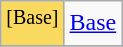<table class="wikitable">
<tr>
<td style="background:#fada5e; text-align:center;"><sup>[Base]</sup></td>
<td><a href='#'>Base</a></td>
</tr>
<tr>
</tr>
</table>
